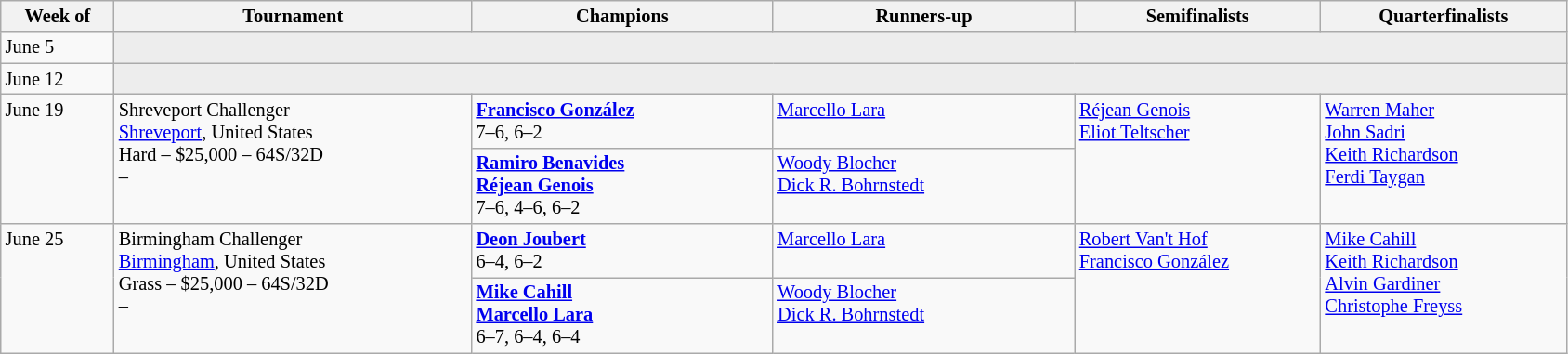<table class="wikitable" style="font-size:85%;">
<tr>
<th width="75">Week of</th>
<th width="250">Tournament</th>
<th width="210">Champions</th>
<th width="210">Runners-up</th>
<th width="170">Semifinalists</th>
<th width="170">Quarterfinalists</th>
</tr>
<tr valign="top">
<td rowspan="1">June 5</td>
<td colspan="5" bgcolor="#ededed"></td>
</tr>
<tr valign="top">
<td rowspan="1">June 12</td>
<td colspan="5" bgcolor="#ededed"></td>
</tr>
<tr valign="top">
<td rowspan="2">June 19</td>
<td rowspan="2">Shreveport Challenger<br> <a href='#'>Shreveport</a>, United States<br>Hard – $25,000 – 64S/32D<br>  – </td>
<td> <strong><a href='#'>Francisco González</a></strong> <br>7–6, 6–2</td>
<td> <a href='#'>Marcello Lara</a></td>
<td rowspan="2"> <a href='#'>Réjean Genois</a> <br>  <a href='#'>Eliot Teltscher</a></td>
<td rowspan="2"> <a href='#'>Warren Maher</a> <br> <a href='#'>John Sadri</a> <br> <a href='#'>Keith Richardson</a> <br>  <a href='#'>Ferdi Taygan</a></td>
</tr>
<tr valign="top">
<td> <strong><a href='#'>Ramiro Benavides</a></strong> <br> <strong><a href='#'>Réjean Genois</a></strong><br>7–6, 4–6, 6–2</td>
<td> <a href='#'>Woody Blocher</a><br>  <a href='#'>Dick R. Bohrnstedt</a></td>
</tr>
<tr valign="top">
<td rowspan="2">June 25</td>
<td rowspan="2">Birmingham Challenger<br> <a href='#'>Birmingham</a>, United States<br>Grass – $25,000 – 64S/32D<br>  – </td>
<td> <strong><a href='#'>Deon Joubert</a></strong> <br>6–4, 6–2</td>
<td> <a href='#'>Marcello Lara</a></td>
<td rowspan="2"> <a href='#'>Robert Van't Hof</a> <br>  <a href='#'>Francisco González</a></td>
<td rowspan="2"> <a href='#'>Mike Cahill</a> <br> <a href='#'>Keith Richardson</a> <br> <a href='#'>Alvin Gardiner</a> <br>  <a href='#'>Christophe Freyss</a></td>
</tr>
<tr valign="top">
<td> <strong><a href='#'>Mike Cahill</a></strong> <br> <strong><a href='#'>Marcello Lara</a></strong><br>6–7, 6–4, 6–4</td>
<td> <a href='#'>Woody Blocher</a><br>  <a href='#'>Dick R. Bohrnstedt</a></td>
</tr>
</table>
